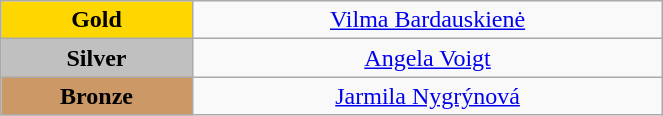<table class="wikitable" style="text-align:center; " width="35%">
<tr>
<td bgcolor="gold"><strong>Gold</strong></td>
<td><a href='#'>Vilma Bardauskienė</a><br>  <small><em></em></small></td>
</tr>
<tr>
<td bgcolor="silver"><strong>Silver</strong></td>
<td><a href='#'>Angela Voigt</a><br>  <small><em></em></small></td>
</tr>
<tr>
<td bgcolor="CC9966"><strong>Bronze</strong></td>
<td><a href='#'>Jarmila Nygrýnová</a><br>  <small><em></em></small></td>
</tr>
</table>
